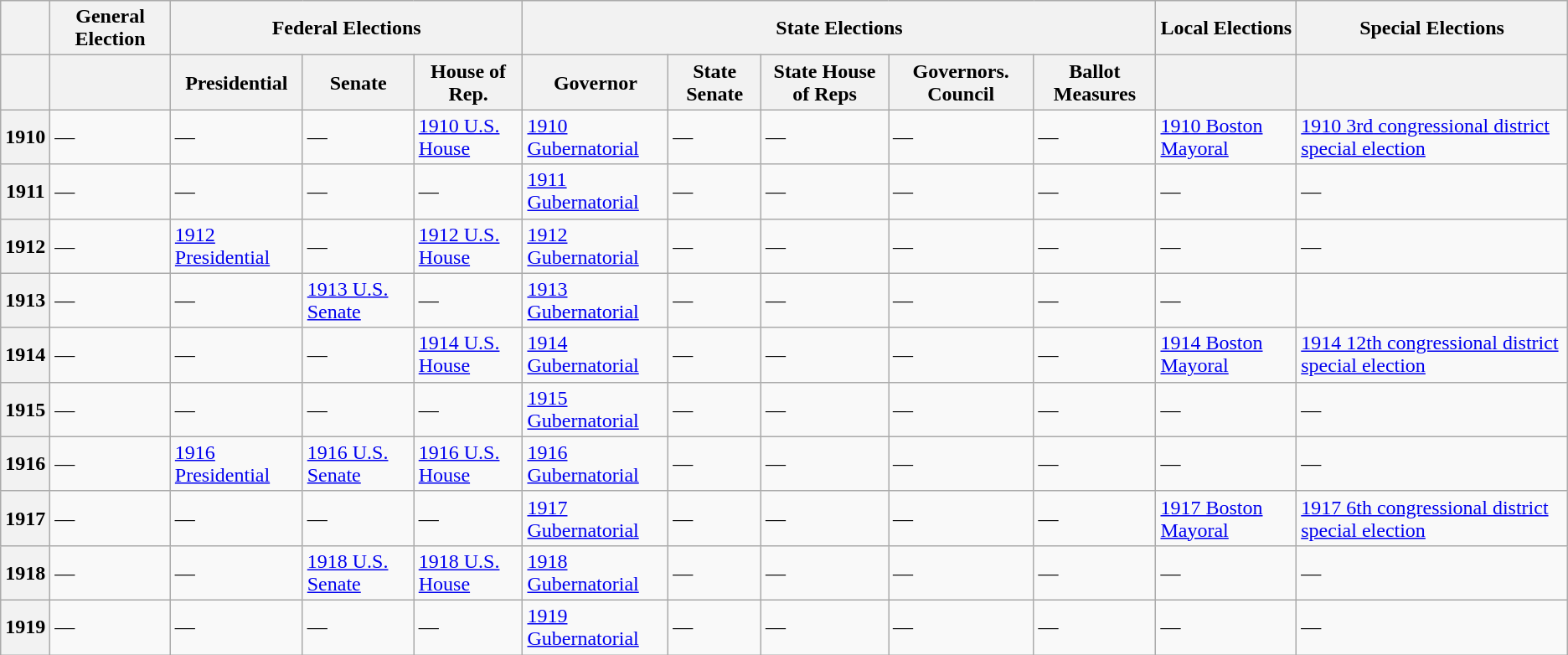<table class="wikitable">
<tr>
<th></th>
<th>General Election</th>
<th colspan=3>Federal Elections</th>
<th colspan=5>State Elections</th>
<th>Local Elections</th>
<th>Special Elections</th>
</tr>
<tr>
<th></th>
<th></th>
<th>Presidential</th>
<th>Senate</th>
<th>House of Rep.</th>
<th>Governor</th>
<th>State Senate</th>
<th>State House of Reps</th>
<th>Governors. Council</th>
<th>Ballot Measures</th>
<th></th>
<th></th>
</tr>
<tr>
<th>1910</th>
<td>—</td>
<td>—</td>
<td>—</td>
<td><a href='#'>1910 U.S. House</a></td>
<td><a href='#'>1910 Gubernatorial</a></td>
<td>—</td>
<td>—</td>
<td>—</td>
<td>—</td>
<td><a href='#'>1910 Boston Mayoral</a></td>
<td><a href='#'>1910 3rd congressional district special election</a></td>
</tr>
<tr>
<th>1911</th>
<td>—</td>
<td>—</td>
<td>—</td>
<td>—</td>
<td><a href='#'>1911 Gubernatorial</a></td>
<td>—</td>
<td>—</td>
<td>—</td>
<td>—</td>
<td>—</td>
<td>—</td>
</tr>
<tr>
<th>1912</th>
<td>—</td>
<td><a href='#'>1912 Presidential</a></td>
<td>—</td>
<td><a href='#'>1912 U.S. House</a></td>
<td><a href='#'>1912 Gubernatorial</a></td>
<td>—</td>
<td>—</td>
<td>—</td>
<td>—</td>
<td>—</td>
<td>—</td>
</tr>
<tr>
<th>1913</th>
<td>—</td>
<td>—</td>
<td><a href='#'>1913 U.S. Senate</a></td>
<td>—</td>
<td><a href='#'>1913 Gubernatorial</a></td>
<td>—</td>
<td>—</td>
<td>—</td>
<td>—</td>
<td>—</td>
<td></td>
</tr>
<tr>
<th>1914</th>
<td>—</td>
<td>—</td>
<td>—</td>
<td><a href='#'>1914 U.S. House</a></td>
<td><a href='#'>1914 Gubernatorial</a></td>
<td>—</td>
<td>—</td>
<td>—</td>
<td>—</td>
<td><a href='#'>1914 Boston Mayoral</a></td>
<td><a href='#'>1914 12th congressional district special election</a></td>
</tr>
<tr>
<th>1915</th>
<td>—</td>
<td>—</td>
<td>—</td>
<td>—</td>
<td><a href='#'>1915 Gubernatorial</a></td>
<td>—</td>
<td>—</td>
<td>—</td>
<td>—</td>
<td>—</td>
<td>—</td>
</tr>
<tr>
<th>1916</th>
<td>—</td>
<td><a href='#'>1916 Presidential</a></td>
<td><a href='#'>1916 U.S. Senate</a></td>
<td><a href='#'>1916 U.S. House</a></td>
<td><a href='#'>1916 Gubernatorial</a></td>
<td>—</td>
<td>—</td>
<td>—</td>
<td>—</td>
<td>—</td>
<td>—</td>
</tr>
<tr>
<th>1917</th>
<td>—</td>
<td>—</td>
<td>—</td>
<td>—</td>
<td><a href='#'>1917 Gubernatorial</a></td>
<td>—</td>
<td>—</td>
<td>—</td>
<td>—</td>
<td><a href='#'>1917 Boston Mayoral</a></td>
<td><a href='#'>1917 6th congressional district special election</a></td>
</tr>
<tr>
<th>1918</th>
<td>—</td>
<td>—</td>
<td><a href='#'>1918 U.S. Senate</a></td>
<td><a href='#'>1918 U.S. House</a></td>
<td><a href='#'>1918 Gubernatorial</a></td>
<td>—</td>
<td>—</td>
<td>—</td>
<td>—</td>
<td>—</td>
<td>—</td>
</tr>
<tr>
<th>1919</th>
<td>—</td>
<td>—</td>
<td>—</td>
<td>—</td>
<td><a href='#'>1919 Gubernatorial</a></td>
<td>—</td>
<td>—</td>
<td>—</td>
<td>—</td>
<td>—</td>
<td>—</td>
</tr>
</table>
